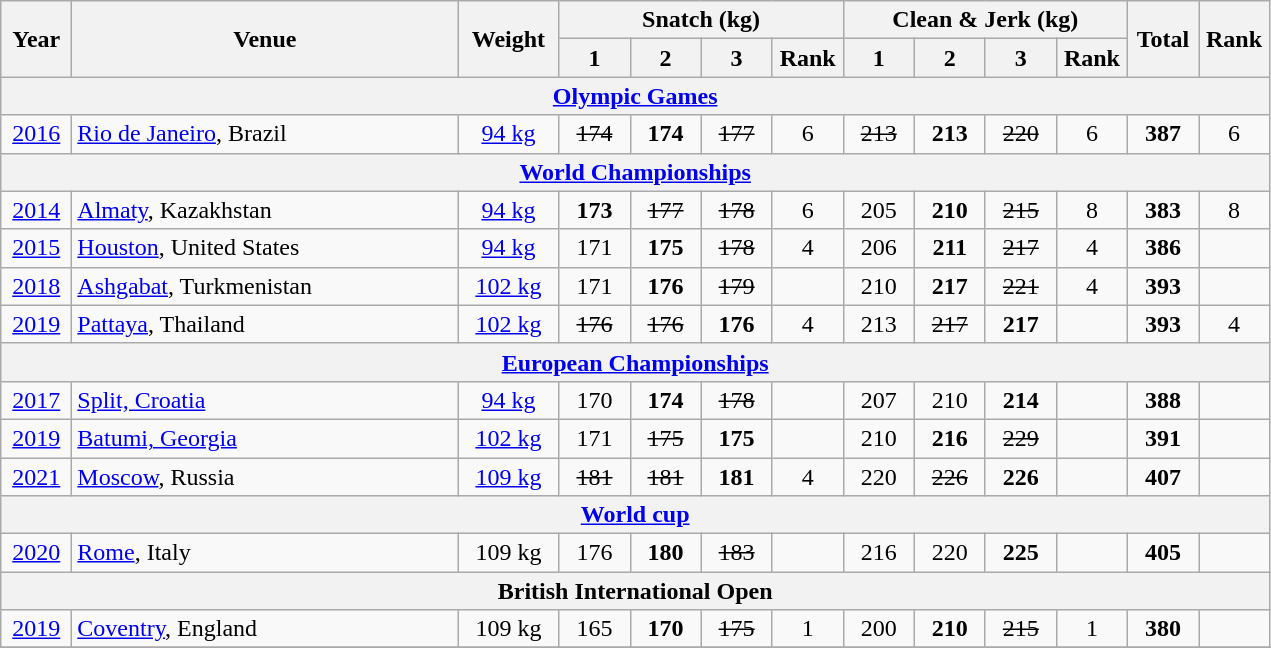<table class = "wikitable" style="text-align:center;">
<tr>
<th rowspan=2 width=40>Year</th>
<th rowspan=2 width=250>Venue</th>
<th rowspan=2 width=60>Weight</th>
<th colspan=4>Snatch (kg)</th>
<th colspan=4>Clean & Jerk (kg)</th>
<th rowspan=2 width=40>Total</th>
<th rowspan=2 width=40>Rank</th>
</tr>
<tr>
<th width=40>1</th>
<th width=40>2</th>
<th width=40>3</th>
<th width=40>Rank</th>
<th width=40>1</th>
<th width=40>2</th>
<th width=40>3</th>
<th width=40>Rank</th>
</tr>
<tr>
<th colspan=13><a href='#'>Olympic Games</a></th>
</tr>
<tr>
<td><a href='#'>2016</a></td>
<td align=left> <a href='#'>Rio de Janeiro</a>, Brazil</td>
<td><a href='#'>94 kg</a></td>
<td><s>174</s></td>
<td><strong>174</strong></td>
<td><s>177</s></td>
<td>6</td>
<td><s>213</s></td>
<td><strong>213</strong></td>
<td><s>220</s></td>
<td>6</td>
<td><strong>387</strong></td>
<td>6</td>
</tr>
<tr>
<th colspan=13><a href='#'>World Championships</a></th>
</tr>
<tr>
<td><a href='#'>2014</a></td>
<td align=left> <a href='#'>Almaty</a>, Kazakhstan</td>
<td><a href='#'>94 kg</a></td>
<td><strong>173</strong></td>
<td><s>177</s></td>
<td><s>178</s></td>
<td>6</td>
<td>205</td>
<td><strong>210</strong></td>
<td><s>215</s></td>
<td>8</td>
<td><strong>383</strong></td>
<td>8</td>
</tr>
<tr>
<td><a href='#'>2015</a></td>
<td align=left> <a href='#'>Houston</a>, United States</td>
<td><a href='#'>94 kg</a></td>
<td>171</td>
<td><strong>175</strong></td>
<td><s>178</s></td>
<td>4</td>
<td>206</td>
<td><strong>211</strong></td>
<td><s>217</s></td>
<td>4</td>
<td><strong>386</strong></td>
<td></td>
</tr>
<tr>
<td><a href='#'>2018</a></td>
<td align=left> <a href='#'>Ashgabat</a>, Turkmenistan</td>
<td><a href='#'>102 kg</a></td>
<td>171</td>
<td><strong>176</strong></td>
<td><s>179</s></td>
<td></td>
<td>210</td>
<td><strong>217</strong></td>
<td><s>221</s></td>
<td>4</td>
<td><strong>393</strong></td>
<td></td>
</tr>
<tr>
<td><a href='#'>2019</a></td>
<td align=left> <a href='#'>Pattaya</a>, Thailand</td>
<td><a href='#'>102 kg</a></td>
<td><s>176</s></td>
<td><s>176</s></td>
<td><strong>176</strong></td>
<td>4</td>
<td>213</td>
<td><s>217</s></td>
<td><strong>217</strong></td>
<td></td>
<td><strong>393</strong></td>
<td>4</td>
</tr>
<tr>
<th colspan=13><a href='#'>European Championships</a></th>
</tr>
<tr>
<td><a href='#'>2017</a></td>
<td align=left> <a href='#'>Split, Croatia</a></td>
<td><a href='#'>94 kg</a></td>
<td>170</td>
<td><strong>174</strong></td>
<td><s>178</s></td>
<td></td>
<td>207</td>
<td>210</td>
<td><strong>214</strong></td>
<td></td>
<td><strong>388</strong></td>
<td></td>
</tr>
<tr>
<td><a href='#'>2019</a></td>
<td align=left> <a href='#'>Batumi, Georgia</a></td>
<td><a href='#'>102 kg</a></td>
<td>171</td>
<td><s>175</s></td>
<td><strong>175</strong></td>
<td></td>
<td>210</td>
<td><strong>216</strong></td>
<td><s>229</s></td>
<td></td>
<td><strong>391</strong></td>
<td></td>
</tr>
<tr>
<td><a href='#'>2021</a></td>
<td align=left> <a href='#'>Moscow</a>, Russia</td>
<td><a href='#'>109 kg</a></td>
<td><s>181</s></td>
<td><s>181</s></td>
<td><strong>181</strong></td>
<td>4</td>
<td>220</td>
<td><s>226</s></td>
<td><strong>226</strong></td>
<td></td>
<td><strong>407</strong></td>
<td></td>
</tr>
<tr>
<th colspan=13><a href='#'>World cup</a></th>
</tr>
<tr>
<td><a href='#'>2020</a></td>
<td align=left> <a href='#'>Rome</a>, Italy</td>
<td>109 kg</td>
<td>176</td>
<td><strong>180</strong></td>
<td><s>183</s></td>
<td></td>
<td>216</td>
<td>220</td>
<td><strong>225</strong></td>
<td></td>
<td><strong>405</strong></td>
<td></td>
</tr>
<tr>
<th colspan=13>British International Open</th>
</tr>
<tr>
<td><a href='#'>2019</a></td>
<td align=left> <a href='#'>Coventry</a>, England</td>
<td>109 kg</td>
<td>165</td>
<td><strong>170</strong></td>
<td><s>175</s></td>
<td>1</td>
<td>200</td>
<td><strong>210</strong></td>
<td><s>215</s></td>
<td>1</td>
<td><strong>380</strong></td>
<td><strong></strong></td>
</tr>
<tr>
</tr>
</table>
